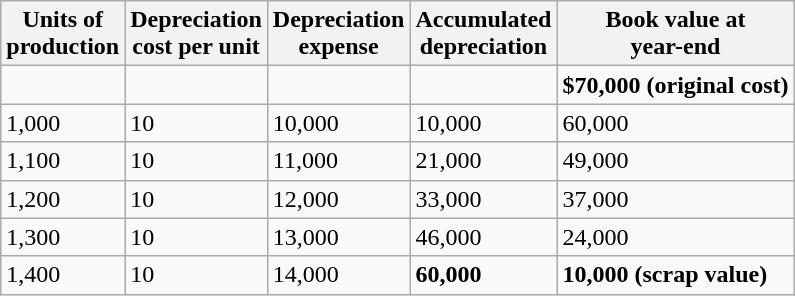<table class="wikitable">
<tr>
<th>Units of <br>production</th>
<th>Depreciation <br>cost per unit</th>
<th>Depreciation <br>expense</th>
<th>Accumulated <br>depreciation</th>
<th>Book value at <br>year-end</th>
</tr>
<tr>
<td></td>
<td></td>
<td></td>
<td></td>
<td><strong>$70,000 (original cost)</strong></td>
</tr>
<tr>
<td>1,000</td>
<td>10</td>
<td>10,000</td>
<td>10,000</td>
<td>60,000</td>
</tr>
<tr>
<td>1,100</td>
<td>10</td>
<td>11,000</td>
<td>21,000</td>
<td>49,000</td>
</tr>
<tr>
<td>1,200</td>
<td>10</td>
<td>12,000</td>
<td>33,000</td>
<td>37,000</td>
</tr>
<tr>
<td>1,300</td>
<td>10</td>
<td>13,000</td>
<td>46,000</td>
<td>24,000</td>
</tr>
<tr>
<td>1,400</td>
<td>10</td>
<td>14,000</td>
<td><strong>60,000</strong></td>
<td><strong>10,000 (scrap value)</strong></td>
</tr>
</table>
